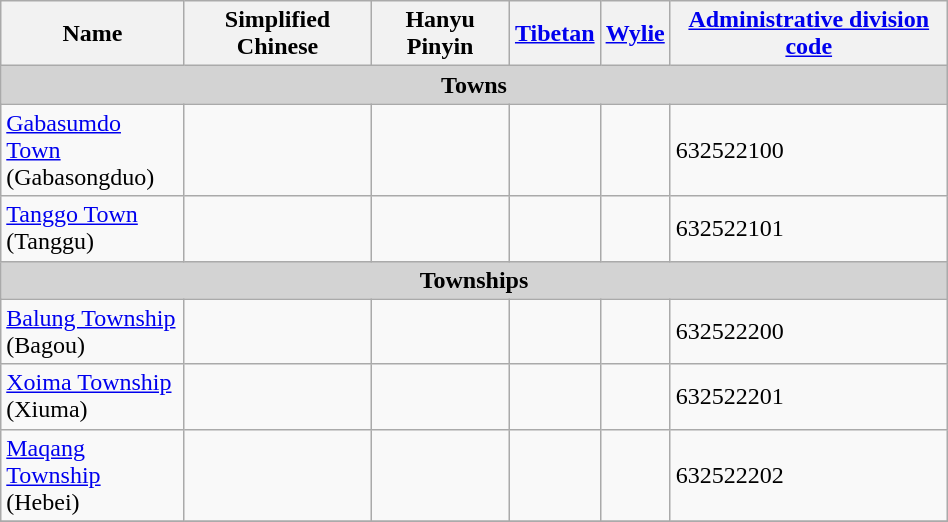<table class="wikitable" align="center" style="width:50%; border="1">
<tr>
<th>Name</th>
<th>Simplified Chinese</th>
<th>Hanyu Pinyin</th>
<th><a href='#'>Tibetan</a></th>
<th><a href='#'>Wylie</a></th>
<th><a href='#'>Administrative division code</a></th>
</tr>
<tr>
<td colspan="7"  style="text-align:center; background:#d3d3d3;"><strong>Towns</strong></td>
</tr>
<tr --------->
<td><a href='#'>Gabasumdo Town</a><br>(Gabasongduo)</td>
<td></td>
<td></td>
<td></td>
<td></td>
<td>632522100</td>
</tr>
<tr>
<td><a href='#'>Tanggo Town</a><br>(Tanggu)</td>
<td></td>
<td></td>
<td></td>
<td></td>
<td>632522101</td>
</tr>
<tr>
<td colspan="7"  style="text-align:center; background:#d3d3d3;"><strong>Townships</strong></td>
</tr>
<tr --------->
<td><a href='#'>Balung Township</a><br>(Bagou)</td>
<td></td>
<td></td>
<td></td>
<td></td>
<td>632522200</td>
</tr>
<tr>
<td><a href='#'>Xoima Township</a><br>(Xiuma)</td>
<td></td>
<td></td>
<td></td>
<td></td>
<td>632522201</td>
</tr>
<tr>
<td><a href='#'>Maqang Township</a><br>(Hebei)</td>
<td></td>
<td></td>
<td></td>
<td></td>
<td>632522202</td>
</tr>
<tr>
</tr>
</table>
